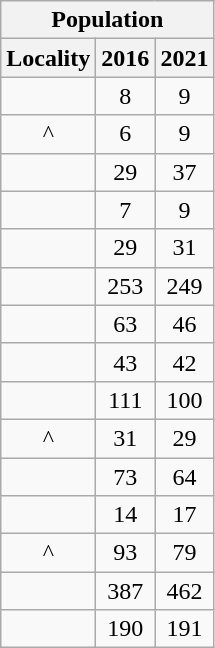<table class="wikitable" style="text-align:center;">
<tr>
<th colspan="3" style="text-align:center;  font-weight:bold">Population</th>
</tr>
<tr>
<th style="text-align:center; background:  font-weight:bold">Locality</th>
<th style="text-align:center; background:  font-weight:bold"><strong>2016</strong></th>
<th style="text-align:center; background:  font-weight:bold"><strong>2021</strong></th>
</tr>
<tr>
<td></td>
<td>8</td>
<td>9</td>
</tr>
<tr>
<td>^</td>
<td>6</td>
<td>9</td>
</tr>
<tr>
<td></td>
<td>29</td>
<td>37</td>
</tr>
<tr>
<td></td>
<td>7</td>
<td>9</td>
</tr>
<tr>
<td></td>
<td>29</td>
<td>31</td>
</tr>
<tr>
<td></td>
<td>253</td>
<td>249</td>
</tr>
<tr>
<td></td>
<td>63</td>
<td>46</td>
</tr>
<tr>
<td></td>
<td>43</td>
<td>42</td>
</tr>
<tr>
<td></td>
<td>111</td>
<td>100</td>
</tr>
<tr>
<td>^</td>
<td>31</td>
<td>29</td>
</tr>
<tr>
<td></td>
<td>73</td>
<td>64</td>
</tr>
<tr>
<td></td>
<td>14</td>
<td>17</td>
</tr>
<tr>
<td>^</td>
<td>93</td>
<td>79</td>
</tr>
<tr>
<td></td>
<td>387</td>
<td>462</td>
</tr>
<tr>
<td></td>
<td>190</td>
<td>191</td>
</tr>
</table>
